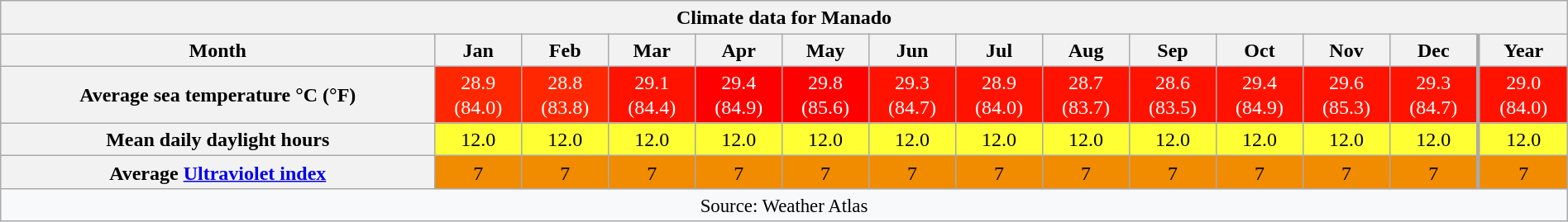<table style="width:100%;text-align:center;line-height:1.2em;margin-left:auto;margin-right:auto" class="wikitable mw-collapsible">
<tr>
<th Colspan=14>Climate data for Manado</th>
</tr>
<tr>
<th>Month</th>
<th>Jan</th>
<th>Feb</th>
<th>Mar</th>
<th>Apr</th>
<th>May</th>
<th>Jun</th>
<th>Jul</th>
<th>Aug</th>
<th>Sep</th>
<th>Oct</th>
<th>Nov</th>
<th>Dec</th>
<th style="border-left-width:medium">Year</th>
</tr>
<tr>
<th>Average sea temperature °C (°F)</th>
<td style="background:#FF2700;color:#FFFFFF;">28.9<br>(84.0)</td>
<td style="background:#FF2700;color:#FFFFFF;">28.8<br>(83.8)</td>
<td style="background:#FF1300;color:#FFFFFF;">29.1<br>(84.4)</td>
<td style="background:#FF0000;color:#FFFFFF;">29.4<br>(84.9)</td>
<td style="background:#FF0000;color:#FFFFFF;">29.8<br>(85.6)</td>
<td style="background:#FF1300;color:#FFFFFF;">29.3<br>(84.7)</td>
<td style="background:#FF1300;color:#FFFFFF;">28.9<br>(84.0)</td>
<td style="background:#FF1300;color:#FFFFFF;">28.7<br>(83.7)</td>
<td style="background:#FF1300;color:#FFFFFF;">28.6<br>(83.5)</td>
<td style="background:#FF1300;color:#FFFFFF;">29.4<br>(84.9)</td>
<td style="background:#FF1300;color:#FFFFFF;">29.6<br>(85.3)</td>
<td style="background:#FF1300;color:#FFFFFF;">29.3<br>(84.7)</td>
<td style="background:#FF1300;color:#FFFFFF;border-left-width:medium">29.0<br>(84.0)</td>
</tr>
<tr>
<th>Mean daily daylight hours</th>
<td style="background:#FFFF33;color:#000000;">12.0</td>
<td style="background:#FFFF33;color:#000000;">12.0</td>
<td style="background:#FFFF33;color:#000000;">12.0</td>
<td style="background:#FFFF33;color:#000000;">12.0</td>
<td style="background:#FFFF33;color:#000000;">12.0</td>
<td style="background:#FFFF33;color:#000000;">12.0</td>
<td style="background:#FFFF33;color:#000000;">12.0</td>
<td style="background:#FFFF33;color:#000000;">12.0</td>
<td style="background:#FFFF33;color:#000000;">12.0</td>
<td style="background:#FFFF33;color:#000000;">12.0</td>
<td style="background:#FFFF33;color:#000000;">12.0</td>
<td style="background:#FFFF33;color:#000000;">12.0</td>
<td style="background:#FFFF33;color:#000000;border-left-width:medium">12.0</td>
</tr>
<tr>
<th>Average <a href='#'>Ultraviolet index</a></th>
<td style="background:#F18B00;color:#000000;">7</td>
<td style="background:#F18B00;color:#000000;">7</td>
<td style="background:#F18B00;color:#000000;">7</td>
<td style="background:#F18B00;color:#000000;">7</td>
<td style="background:#F18B00;color:#000000;">7</td>
<td style="background:#F18B00;color:#000000;">7</td>
<td style="background:#F18B00;color:#000000;">7</td>
<td style="background:#F18B00;color:#000000;">7</td>
<td style="background:#F18B00;color:#000000;">7</td>
<td style="background:#F18B00;color:#000000;">7</td>
<td style="background:#F18B00;color:#000000;">7</td>
<td style="background:#F18B00;color:#000000;">7</td>
<td style="background:#F18B00;color:#000000;border-left-width:medium">7</td>
</tr>
<tr>
<th Colspan=14 style="background:#f8f9fa;font-weight:normal;font-size:95%;">Source: Weather Atlas</th>
</tr>
</table>
